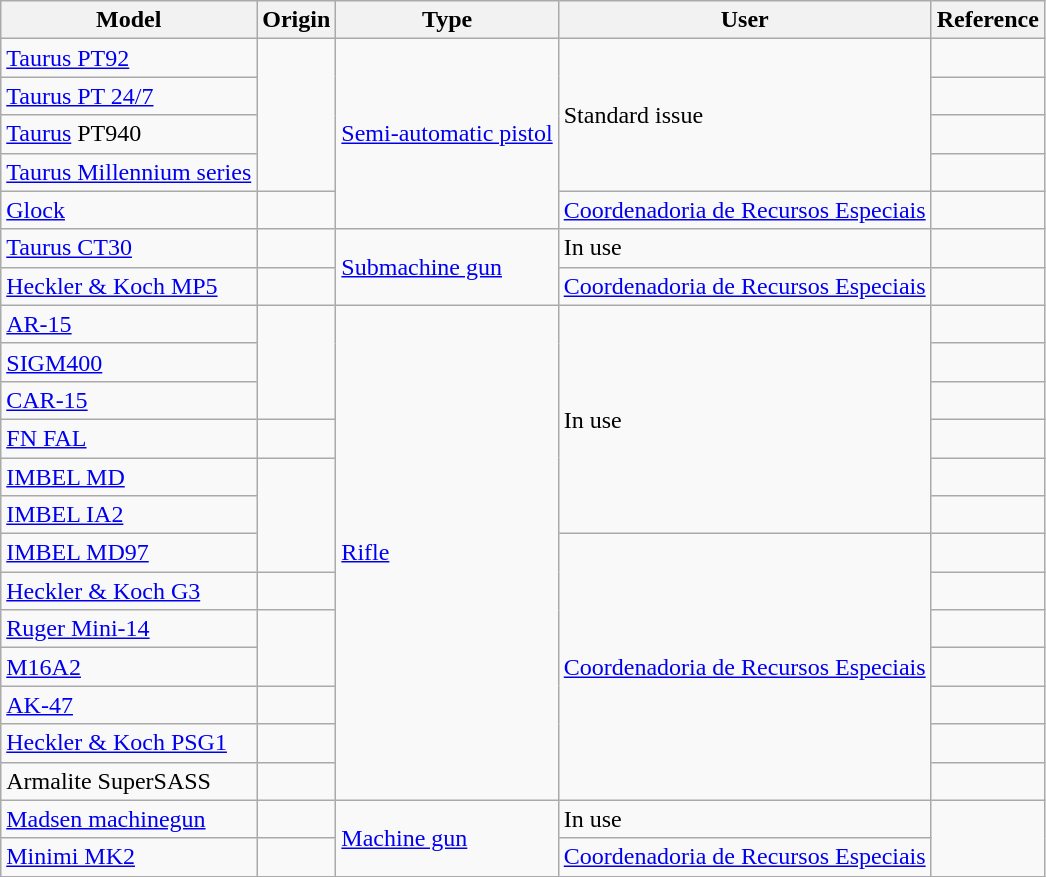<table class="wikitable">
<tr>
<th>Model</th>
<th>Origin</th>
<th>Type</th>
<th>User</th>
<th>Reference</th>
</tr>
<tr>
<td><a href='#'>Taurus PT92</a></td>
<td rowspan="4"></td>
<td rowspan="5"><a href='#'>Semi-automatic pistol</a></td>
<td rowspan="4">Standard issue</td>
<td></td>
</tr>
<tr>
<td><a href='#'>Taurus PT 24/7</a></td>
<td></td>
</tr>
<tr>
<td><a href='#'>Taurus</a> PT940</td>
<td></td>
</tr>
<tr>
<td><a href='#'>Taurus Millennium series</a></td>
<td></td>
</tr>
<tr>
<td><a href='#'>Glock</a></td>
<td></td>
<td><a href='#'>Coordenadoria de Recursos Especiais</a></td>
<td></td>
</tr>
<tr>
<td><a href='#'>Taurus CT30</a></td>
<td></td>
<td rowspan="2"><a href='#'>Submachine gun</a></td>
<td>In use</td>
<td></td>
</tr>
<tr>
<td><a href='#'>Heckler & Koch MP5</a></td>
<td></td>
<td><a href='#'>Coordenadoria de Recursos Especiais</a></td>
<td></td>
</tr>
<tr>
<td><a href='#'>AR-15</a></td>
<td rowspan="3"></td>
<td rowspan="13"><a href='#'>Rifle</a></td>
<td rowspan="6">In use</td>
<td></td>
</tr>
<tr>
<td><a href='#'>SIGM400</a></td>
<td></td>
</tr>
<tr>
<td><a href='#'>CAR-15</a></td>
<td></td>
</tr>
<tr>
<td><a href='#'>FN FAL</a></td>
<td></td>
<td></td>
</tr>
<tr>
<td><a href='#'>IMBEL MD</a></td>
<td rowspan="3"></td>
<td></td>
</tr>
<tr>
<td><a href='#'>IMBEL IA2</a></td>
<td></td>
</tr>
<tr>
<td><a href='#'>IMBEL MD97</a></td>
<td rowspan="7"><a href='#'>Coordenadoria de Recursos Especiais</a></td>
<td></td>
</tr>
<tr>
<td><a href='#'>Heckler & Koch G3</a></td>
<td></td>
<td></td>
</tr>
<tr>
<td><a href='#'>Ruger Mini-14</a></td>
<td rowspan="2"></td>
<td></td>
</tr>
<tr>
<td><a href='#'>M16A2</a></td>
<td></td>
</tr>
<tr>
<td><a href='#'>AK-47</a></td>
<td></td>
<td></td>
</tr>
<tr>
<td><a href='#'>Heckler & Koch PSG1</a></td>
<td></td>
<td></td>
</tr>
<tr>
<td>Armalite SuperSASS</td>
<td></td>
<td></td>
</tr>
<tr>
<td><a href='#'>Madsen machinegun</a></td>
<td></td>
<td rowspan="2"><a href='#'>Machine gun</a></td>
<td>In use</td>
<td rowspan="2"></td>
</tr>
<tr>
<td><a href='#'>Minimi MK2</a></td>
<td></td>
<td><a href='#'>Coordenadoria de Recursos Especiais</a></td>
</tr>
</table>
